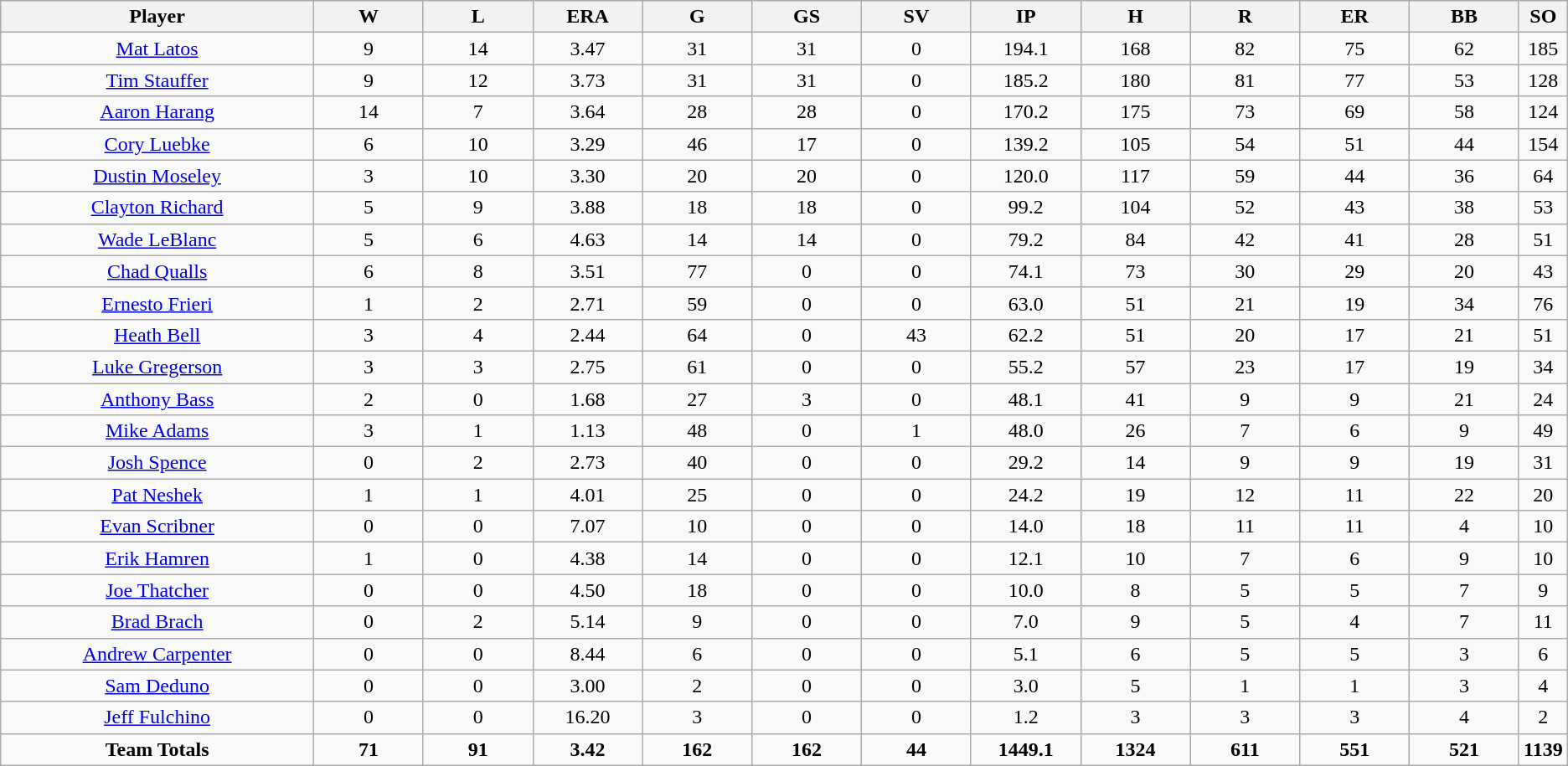<table class=wikitable style="text-align:center">
<tr>
<th bgcolor=#DDDDFF; width="20%">Player</th>
<th bgcolor=#DDDDFF; width="7%">W</th>
<th bgcolor=#DDDDFF; width="7%">L</th>
<th bgcolor=#DDDDFF; width="7%">ERA</th>
<th bgcolor=#DDDDFF; width="7%">G</th>
<th bgcolor=#DDDDFF; width="7%">GS</th>
<th bgcolor=#DDDDFF; width="7%">SV</th>
<th bgcolor=#DDDDFF; width="7%">IP</th>
<th bgcolor=#DDDDFF; width="7%">H</th>
<th bgcolor=#DDDDFF; width="7%">R</th>
<th bgcolor=#DDDDFF; width="7%">ER</th>
<th bgcolor=#DDDDFF; width="7%">BB</th>
<th bgcolor=#DDDDFF; width="7%">SO</th>
</tr>
<tr>
<td><a href='#'>Mat Latos</a></td>
<td>9</td>
<td>14</td>
<td>3.47</td>
<td>31</td>
<td>31</td>
<td>0</td>
<td>194.1</td>
<td>168</td>
<td>82</td>
<td>75</td>
<td>62</td>
<td>185</td>
</tr>
<tr>
<td><a href='#'>Tim Stauffer</a></td>
<td>9</td>
<td>12</td>
<td>3.73</td>
<td>31</td>
<td>31</td>
<td>0</td>
<td>185.2</td>
<td>180</td>
<td>81</td>
<td>77</td>
<td>53</td>
<td>128</td>
</tr>
<tr>
<td><a href='#'>Aaron Harang</a></td>
<td>14</td>
<td>7</td>
<td>3.64</td>
<td>28</td>
<td>28</td>
<td>0</td>
<td>170.2</td>
<td>175</td>
<td>73</td>
<td>69</td>
<td>58</td>
<td>124</td>
</tr>
<tr>
<td><a href='#'>Cory Luebke</a></td>
<td>6</td>
<td>10</td>
<td>3.29</td>
<td>46</td>
<td>17</td>
<td>0</td>
<td>139.2</td>
<td>105</td>
<td>54</td>
<td>51</td>
<td>44</td>
<td>154</td>
</tr>
<tr>
<td><a href='#'>Dustin Moseley</a></td>
<td>3</td>
<td>10</td>
<td>3.30</td>
<td>20</td>
<td>20</td>
<td>0</td>
<td>120.0</td>
<td>117</td>
<td>59</td>
<td>44</td>
<td>36</td>
<td>64</td>
</tr>
<tr>
<td><a href='#'>Clayton Richard</a></td>
<td>5</td>
<td>9</td>
<td>3.88</td>
<td>18</td>
<td>18</td>
<td>0</td>
<td>99.2</td>
<td>104</td>
<td>52</td>
<td>43</td>
<td>38</td>
<td>53</td>
</tr>
<tr>
<td><a href='#'>Wade LeBlanc</a></td>
<td>5</td>
<td>6</td>
<td>4.63</td>
<td>14</td>
<td>14</td>
<td>0</td>
<td>79.2</td>
<td>84</td>
<td>42</td>
<td>41</td>
<td>28</td>
<td>51</td>
</tr>
<tr>
<td><a href='#'>Chad Qualls</a></td>
<td>6</td>
<td>8</td>
<td>3.51</td>
<td>77</td>
<td>0</td>
<td>0</td>
<td>74.1</td>
<td>73</td>
<td>30</td>
<td>29</td>
<td>20</td>
<td>43</td>
</tr>
<tr>
<td><a href='#'>Ernesto Frieri</a></td>
<td>1</td>
<td>2</td>
<td>2.71</td>
<td>59</td>
<td>0</td>
<td>0</td>
<td>63.0</td>
<td>51</td>
<td>21</td>
<td>19</td>
<td>34</td>
<td>76</td>
</tr>
<tr>
<td><a href='#'>Heath Bell</a></td>
<td>3</td>
<td>4</td>
<td>2.44</td>
<td>64</td>
<td>0</td>
<td>43</td>
<td>62.2</td>
<td>51</td>
<td>20</td>
<td>17</td>
<td>21</td>
<td>51</td>
</tr>
<tr>
<td><a href='#'>Luke Gregerson</a></td>
<td>3</td>
<td>3</td>
<td>2.75</td>
<td>61</td>
<td>0</td>
<td>0</td>
<td>55.2</td>
<td>57</td>
<td>23</td>
<td>17</td>
<td>19</td>
<td>34</td>
</tr>
<tr>
<td><a href='#'>Anthony Bass</a></td>
<td>2</td>
<td>0</td>
<td>1.68</td>
<td>27</td>
<td>3</td>
<td>0</td>
<td>48.1</td>
<td>41</td>
<td>9</td>
<td>9</td>
<td>21</td>
<td>24</td>
</tr>
<tr>
<td><a href='#'>Mike Adams</a></td>
<td>3</td>
<td>1</td>
<td>1.13</td>
<td>48</td>
<td>0</td>
<td>1</td>
<td>48.0</td>
<td>26</td>
<td>7</td>
<td>6</td>
<td>9</td>
<td>49</td>
</tr>
<tr>
<td><a href='#'>Josh Spence</a></td>
<td>0</td>
<td>2</td>
<td>2.73</td>
<td>40</td>
<td>0</td>
<td>0</td>
<td>29.2</td>
<td>14</td>
<td>9</td>
<td>9</td>
<td>19</td>
<td>31</td>
</tr>
<tr>
<td><a href='#'>Pat Neshek</a></td>
<td>1</td>
<td>1</td>
<td>4.01</td>
<td>25</td>
<td>0</td>
<td>0</td>
<td>24.2</td>
<td>19</td>
<td>12</td>
<td>11</td>
<td>22</td>
<td>20</td>
</tr>
<tr>
<td><a href='#'>Evan Scribner</a></td>
<td>0</td>
<td>0</td>
<td>7.07</td>
<td>10</td>
<td>0</td>
<td>0</td>
<td>14.0</td>
<td>18</td>
<td>11</td>
<td>11</td>
<td>4</td>
<td>10</td>
</tr>
<tr>
<td><a href='#'>Erik Hamren</a></td>
<td>1</td>
<td>0</td>
<td>4.38</td>
<td>14</td>
<td>0</td>
<td>0</td>
<td>12.1</td>
<td>10</td>
<td>7</td>
<td>6</td>
<td>9</td>
<td>10</td>
</tr>
<tr>
<td><a href='#'>Joe Thatcher</a></td>
<td>0</td>
<td>0</td>
<td>4.50</td>
<td>18</td>
<td>0</td>
<td>0</td>
<td>10.0</td>
<td>8</td>
<td>5</td>
<td>5</td>
<td>7</td>
<td>9</td>
</tr>
<tr>
<td><a href='#'>Brad Brach</a></td>
<td>0</td>
<td>2</td>
<td>5.14</td>
<td>9</td>
<td>0</td>
<td>0</td>
<td>7.0</td>
<td>9</td>
<td>5</td>
<td>4</td>
<td>7</td>
<td>11</td>
</tr>
<tr>
<td><a href='#'>Andrew Carpenter</a></td>
<td>0</td>
<td>0</td>
<td>8.44</td>
<td>6</td>
<td>0</td>
<td>0</td>
<td>5.1</td>
<td>6</td>
<td>5</td>
<td>5</td>
<td>3</td>
<td>6</td>
</tr>
<tr>
<td><a href='#'>Sam Deduno</a></td>
<td>0</td>
<td>0</td>
<td>3.00</td>
<td>2</td>
<td>0</td>
<td>0</td>
<td>3.0</td>
<td>5</td>
<td>1</td>
<td>1</td>
<td>3</td>
<td>4</td>
</tr>
<tr>
<td><a href='#'>Jeff Fulchino</a></td>
<td>0</td>
<td>0</td>
<td>16.20</td>
<td>3</td>
<td>0</td>
<td>0</td>
<td>1.2</td>
<td>3</td>
<td>3</td>
<td>3</td>
<td>4</td>
<td>2</td>
</tr>
<tr>
<td><strong>Team Totals</strong></td>
<td><strong>71</strong></td>
<td><strong>91</strong></td>
<td><strong>3.42</strong></td>
<td><strong>162</strong></td>
<td><strong>162</strong></td>
<td><strong>44</strong></td>
<td><strong>1449.1</strong></td>
<td><strong>1324</strong></td>
<td><strong>611</strong></td>
<td><strong>551</strong></td>
<td><strong>521</strong></td>
<td><strong>1139</strong></td>
</tr>
</table>
